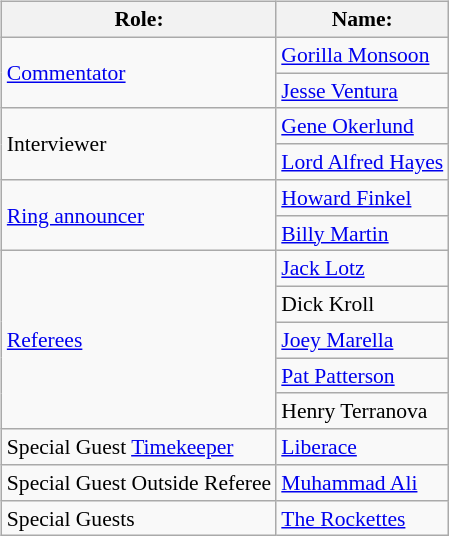<table class=wikitable style="font-size:90%; margin: 0.5em 0 0.5em 1em; float: right; clear: right;">
<tr>
<th>Role:</th>
<th>Name:</th>
</tr>
<tr>
<td rowspan=2><a href='#'>Commentator</a></td>
<td><a href='#'>Gorilla Monsoon</a></td>
</tr>
<tr>
<td><a href='#'>Jesse Ventura</a></td>
</tr>
<tr>
<td rowspan=2>Interviewer</td>
<td><a href='#'>Gene Okerlund</a></td>
</tr>
<tr>
<td><a href='#'>Lord Alfred Hayes</a></td>
</tr>
<tr>
<td rowspan=2><a href='#'>Ring announcer</a></td>
<td><a href='#'>Howard Finkel</a></td>
</tr>
<tr>
<td><a href='#'>Billy Martin</a> </td>
</tr>
<tr>
<td rowspan=5><a href='#'>Referees</a></td>
<td><a href='#'>Jack Lotz</a></td>
</tr>
<tr>
<td>Dick Kroll</td>
</tr>
<tr>
<td><a href='#'>Joey Marella</a></td>
</tr>
<tr>
<td><a href='#'>Pat Patterson</a></td>
</tr>
<tr>
<td>Henry Terranova</td>
</tr>
<tr>
<td>Special Guest <a href='#'>Timekeeper</a></td>
<td><a href='#'>Liberace</a> </td>
</tr>
<tr>
<td>Special Guest Outside Referee</td>
<td><a href='#'>Muhammad Ali</a> </td>
</tr>
<tr>
<td>Special Guests</td>
<td><a href='#'>The Rockettes</a> </td>
</tr>
</table>
